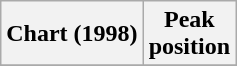<table class="wikitable sortable plainrowheaders" style="text-align:center">
<tr>
<th scope="col">Chart (1998)</th>
<th scope="col">Peak<br> position</th>
</tr>
<tr>
</tr>
</table>
